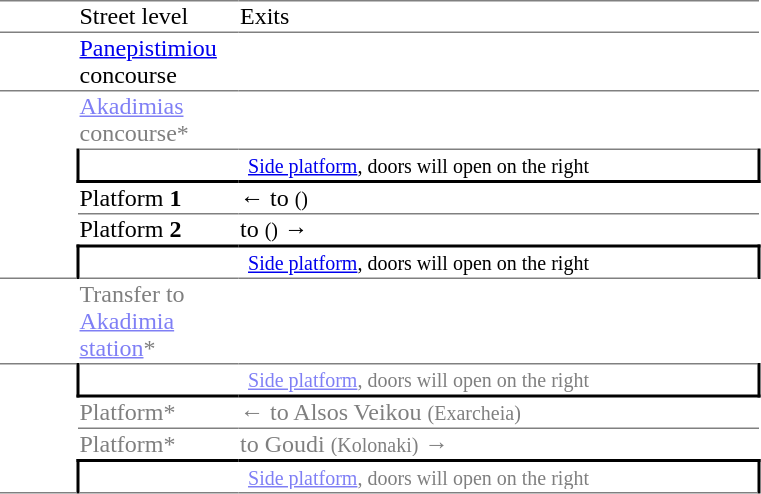<table style="border-collapse:collapse">
<tr style="border-top:1px solid gray">
<td style="width:50px"><strong></strong></td>
<td style="width:105px">Street level</td>
<td style="width:345px">Exits</td>
</tr>
<tr style="border-top:1px solid gray">
<td><strong></strong></td>
<td><a href='#'>Panepistimiou</a> concourse</td>
<td></td>
</tr>
<tr style="border-top:1px solid gray">
<td rowspan=5><strong></strong></td>
<td style="opacity:0.5"><a href='#'>Akadimias</a> concourse*</td>
<td style="opacity:0.5"></td>
</tr>
<tr style="border-top:1px solid gray">
<td colspan=2 style="border-right:solid 2px black;border-left:solid 2px black;border-bottom:solid 2px black;text-align:center"><small><a href='#'>Side platform</a>, doors will open on the right</small></td>
</tr>
<tr>
<td>Platform <strong>1</strong></td>
<td>←  to  <small>()</small></td>
</tr>
<tr style="border-top:1px solid gray">
<td>Platform <strong>2</strong></td>
<td>  to  <small>()</small> →</td>
</tr>
<tr>
<td colspan=2 style="border-right:solid 2px black;border-left:solid 2px black;border-top:solid 2px black;text-align:center"><small><a href='#'>Side platform</a>, doors will open on the right</small></td>
</tr>
<tr style="opacity:0.5;border-top:1px solid gray">
<td><strong></strong></td>
<td>Transfer to <a href='#'>Akadimia station</a>*</td>
</tr>
<tr style="opacity:0.5;border-top:1px solid gray">
<td rowspan=4 style="border-bottom:1px solid gray"><strong></strong></td>
<td colspan=2 style="border-right:solid 2px black;border-left:solid 2px black;border-bottom:solid 2px black;text-align:center"><small><a href='#'>Side platform</a>, doors will open on the right</small></td>
</tr>
<tr style="opacity:0.5">
<td>Platform*</td>
<td>←  to Alsos Veikou <small>(Exarcheia)</small></td>
</tr>
<tr style="opacity:0.5;border-top:1px solid gray">
<td>Platform*</td>
<td>  to Goudi <small>(Kolonaki)</small> →</td>
</tr>
<tr style="opacity:0.5">
<td colspan=2 style="border-right:solid 2px black;border-left:solid 2px black;border-top:solid 2px black;text-align:center;border-bottom:1px solid gray"><small><a href='#'>Side platform</a>, doors will open on the right</small></td>
</tr>
</table>
